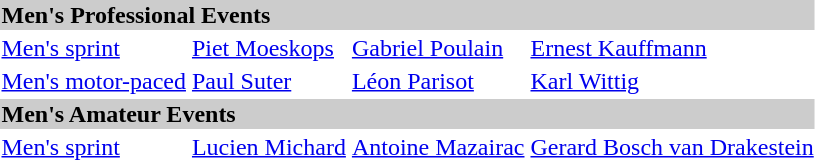<table>
<tr bgcolor="#cccccc">
<td colspan=7><strong>Men's Professional Events</strong></td>
</tr>
<tr>
<td><a href='#'>Men's sprint</a> <br></td>
<td><a href='#'>Piet Moeskops</a><br></td>
<td><a href='#'>Gabriel Poulain</a><br></td>
<td><a href='#'>Ernest Kauffmann</a><br></td>
</tr>
<tr>
<td><a href='#'>Men's motor-paced</a><br></td>
<td><a href='#'>Paul Suter</a><br></td>
<td><a href='#'>Léon Parisot</a><br></td>
<td><a href='#'>Karl Wittig</a><br></td>
</tr>
<tr bgcolor="#cccccc">
<td colspan=7><strong>Men's Amateur Events</strong></td>
</tr>
<tr>
<td><a href='#'>Men's sprint</a> <br></td>
<td><a href='#'>Lucien Michard</a> <br></td>
<td><a href='#'>Antoine Mazairac</a> <br></td>
<td><a href='#'>Gerard Bosch van Drakestein</a> <br></td>
</tr>
</table>
